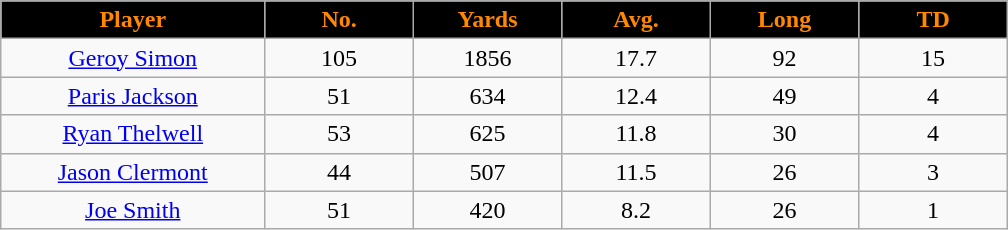<table class="wikitable sortable">
<tr>
<th style="background:black; color:#ff8800; width:16%;">Player</th>
<th style="background:black; color:#ff8800; width:9%;">No.</th>
<th style="background:black; color:#ff8800; width:9%;">Yards</th>
<th style="background:black; color:#ff8800; width:9%;">Avg.</th>
<th style="background:black; color:#ff8800; width:9%;">Long</th>
<th style="background:black; color:#ff8800; width:9%;">TD</th>
</tr>
<tr style="text-align:center;">
<td><a href='#'>Geroy Simon</a></td>
<td>105</td>
<td>1856</td>
<td>17.7</td>
<td>92</td>
<td>15</td>
</tr>
<tr style="text-align:center;">
<td><a href='#'>Paris Jackson</a></td>
<td>51</td>
<td>634</td>
<td>12.4</td>
<td>49</td>
<td>4</td>
</tr>
<tr style="text-align:center;">
<td><a href='#'>Ryan Thelwell</a></td>
<td>53</td>
<td>625</td>
<td>11.8</td>
<td>30</td>
<td>4</td>
</tr>
<tr style="text-align:center;">
<td><a href='#'>Jason Clermont</a></td>
<td>44</td>
<td>507</td>
<td>11.5</td>
<td>26</td>
<td>3</td>
</tr>
<tr style="text-align:center;">
<td><a href='#'>Joe Smith</a></td>
<td>51</td>
<td>420</td>
<td>8.2</td>
<td>26</td>
<td>1</td>
</tr>
</table>
